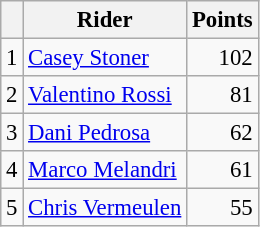<table class="wikitable" style="font-size: 95%;">
<tr>
<th></th>
<th>Rider</th>
<th>Points</th>
</tr>
<tr>
<td align=center>1</td>
<td> <a href='#'>Casey Stoner</a></td>
<td align=right>102</td>
</tr>
<tr>
<td align=center>2</td>
<td> <a href='#'>Valentino Rossi</a></td>
<td align=right>81</td>
</tr>
<tr>
<td align=center>3</td>
<td> <a href='#'>Dani Pedrosa</a></td>
<td align=right>62</td>
</tr>
<tr>
<td align=center>4</td>
<td> <a href='#'>Marco Melandri</a></td>
<td align=right>61</td>
</tr>
<tr>
<td align=center>5</td>
<td> <a href='#'>Chris Vermeulen</a></td>
<td align=right>55</td>
</tr>
</table>
